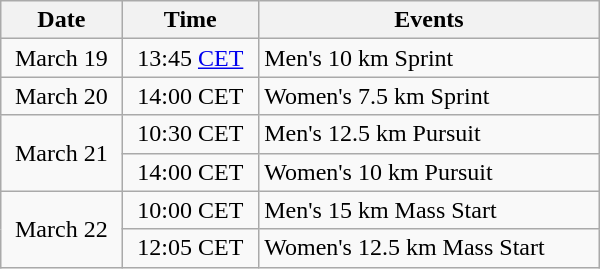<table class="wikitable" style="text-align: center" width="400">
<tr>
<th>Date</th>
<th>Time</th>
<th>Events</th>
</tr>
<tr>
<td>March 19</td>
<td>13:45 <a href='#'>CET</a></td>
<td style="text-align: left">Men's 10 km Sprint</td>
</tr>
<tr>
<td>March 20</td>
<td>14:00 CET</td>
<td style="text-align: left">Women's 7.5 km Sprint</td>
</tr>
<tr>
<td rowspan=2>March 21</td>
<td>10:30 CET</td>
<td style="text-align: left">Men's 12.5 km Pursuit</td>
</tr>
<tr>
<td>14:00 CET</td>
<td style="text-align: left">Women's 10 km Pursuit</td>
</tr>
<tr>
<td rowspan=2>March 22</td>
<td>10:00 CET</td>
<td style="text-align: left">Men's 15 km Mass Start</td>
</tr>
<tr>
<td>12:05 CET</td>
<td style="text-align: left">Women's 12.5 km Mass Start</td>
</tr>
</table>
